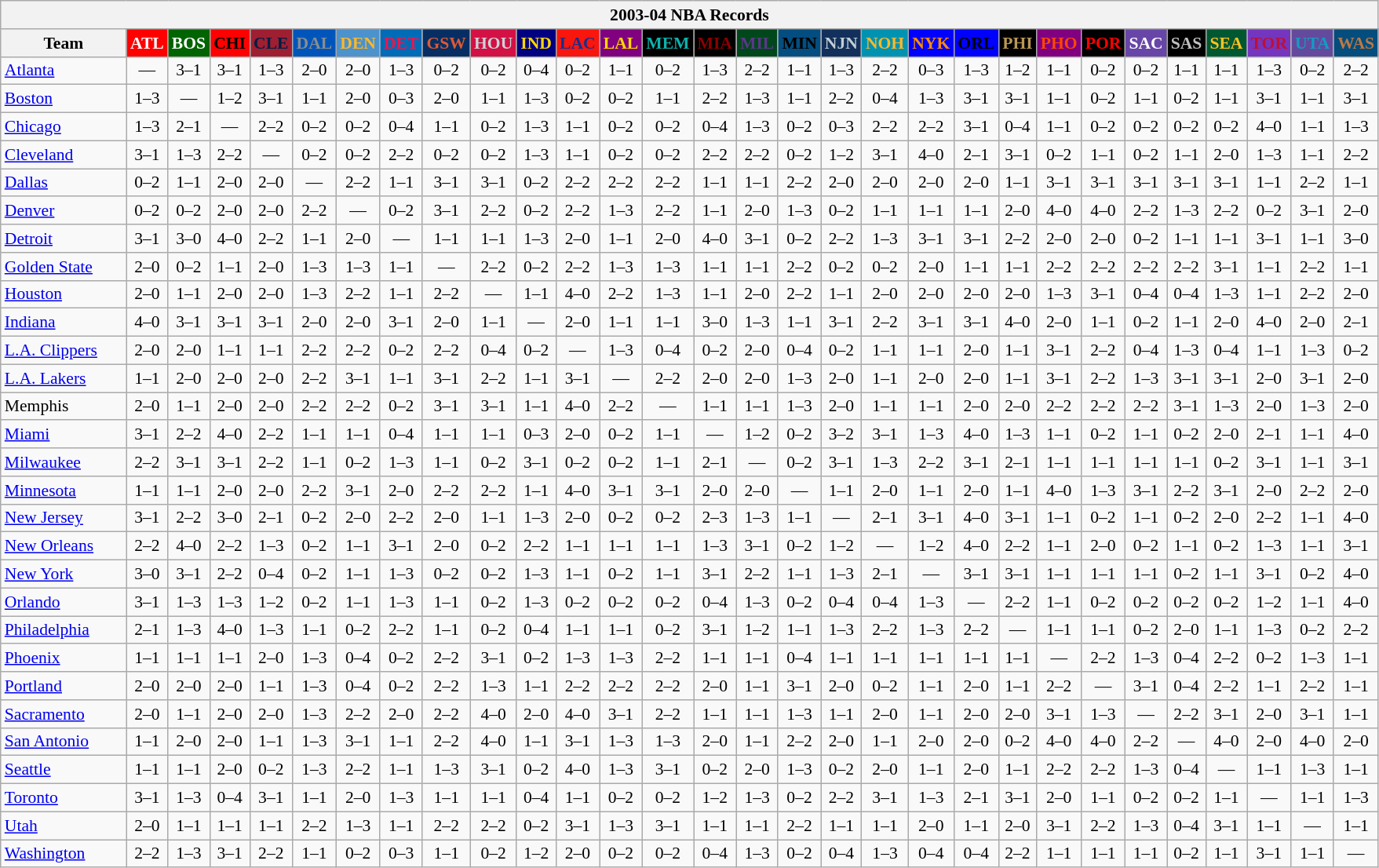<table class="wikitable" style="font-size:90%; text-align:center;">
<tr>
<th colspan=30>2003-04 NBA Records</th>
</tr>
<tr>
<th width=100>Team</th>
<th style="background:#FF0000;color:#FFFFFF;width=35">ATL</th>
<th style="background:#006400;color:#FFFFFF;width=35">BOS</th>
<th style="background:#FF0000;color:#000000;width=35">CHI</th>
<th style="background:#9F1F32;color:#001D43;width=35">CLE</th>
<th style="background:#0055BA;color:#898D8F;width=35">DAL</th>
<th style="background:#4C92CC;color:#FDB827;width=35">DEN</th>
<th style="background:#006BB7;color:#ED164B;width=35">DET</th>
<th style="background:#072E63;color:#DC5A34;width=35">GSW</th>
<th style="background:#D31145;color:#CBD4D8;width=35">HOU</th>
<th style="background:#000080;color:#FFD700;width=35">IND</th>
<th style="background:#F9160D;color:#1A2E8B;width=35">LAC</th>
<th style="background:#800080;color:#FFD700;width=35">LAL</th>
<th style="background:#000000;color:#0CB2AC;width=35">MEM</th>
<th style="background:#000000;color:#8B0000;width=35">MIA</th>
<th style="background:#00471B;color:#5C378A;width=35">MIL</th>
<th style="background:#044D80;color:#000000;width=35">MIN</th>
<th style="background:#12305B;color:#C4CED4;width=35">NJN</th>
<th style="background:#0093B1;color:#FDB827;width=35">NOH</th>
<th style="background:#0000FF;color:#FF8C00;width=35">NYK</th>
<th style="background:#0000FF;color:#000000;width=35">ORL</th>
<th style="background:#000000;color:#BB9754;width=35">PHI</th>
<th style="background:#800080;color:#FF4500;width=35">PHO</th>
<th style="background:#000000;color:#FF0000;width=35">POR</th>
<th style="background:#6846A8;color:#FFFFFF;width=35">SAC</th>
<th style="background:#000000;color:#C0C0C0;width=35">SAS</th>
<th style="background:#005831;color:#FFC322;width=35">SEA</th>
<th style="background:#7436BF;color:#BE0F34;width=35">TOR</th>
<th style="background:#644A9C;color:#149BC7;width=35">UTA</th>
<th style="background:#044D7D;color:#BC7A44;width=35">WAS</th>
</tr>
<tr>
<td style="text-align:left;"><a href='#'>Atlanta</a></td>
<td>—</td>
<td>3–1</td>
<td>3–1</td>
<td>1–3</td>
<td>2–0</td>
<td>2–0</td>
<td>1–3</td>
<td>0–2</td>
<td>0–2</td>
<td>0–4</td>
<td>0–2</td>
<td>1–1</td>
<td>0–2</td>
<td>1–3</td>
<td>2–2</td>
<td>1–1</td>
<td>1–3</td>
<td>2–2</td>
<td>0–3</td>
<td>1–3</td>
<td>1–2</td>
<td>1–1</td>
<td>0–2</td>
<td>0–2</td>
<td>1–1</td>
<td>1–1</td>
<td>1–3</td>
<td>0–2</td>
<td>2–2</td>
</tr>
<tr>
<td style="text-align:left;"><a href='#'>Boston</a></td>
<td>1–3</td>
<td>—</td>
<td>1–2</td>
<td>3–1</td>
<td>1–1</td>
<td>2–0</td>
<td>0–3</td>
<td>2–0</td>
<td>1–1</td>
<td>1–3</td>
<td>0–2</td>
<td>0–2</td>
<td>1–1</td>
<td>2–2</td>
<td>1–3</td>
<td>1–1</td>
<td>2–2</td>
<td>0–4</td>
<td>1–3</td>
<td>3–1</td>
<td>3–1</td>
<td>1–1</td>
<td>0–2</td>
<td>1–1</td>
<td>0–2</td>
<td>1–1</td>
<td>3–1</td>
<td>1–1</td>
<td>3–1</td>
</tr>
<tr>
<td style="text-align:left;"><a href='#'>Chicago</a></td>
<td>1–3</td>
<td>2–1</td>
<td>—</td>
<td>2–2</td>
<td>0–2</td>
<td>0–2</td>
<td>0–4</td>
<td>1–1</td>
<td>0–2</td>
<td>1–3</td>
<td>1–1</td>
<td>0–2</td>
<td>0–2</td>
<td>0–4</td>
<td>1–3</td>
<td>0–2</td>
<td>0–3</td>
<td>2–2</td>
<td>2–2</td>
<td>3–1</td>
<td>0–4</td>
<td>1–1</td>
<td>0–2</td>
<td>0–2</td>
<td>0–2</td>
<td>0–2</td>
<td>4–0</td>
<td>1–1</td>
<td>1–3</td>
</tr>
<tr>
<td style="text-align:left;"><a href='#'>Cleveland</a></td>
<td>3–1</td>
<td>1–3</td>
<td>2–2</td>
<td>—</td>
<td>0–2</td>
<td>0–2</td>
<td>2–2</td>
<td>0–2</td>
<td>0–2</td>
<td>1–3</td>
<td>1–1</td>
<td>0–2</td>
<td>0–2</td>
<td>2–2</td>
<td>2–2</td>
<td>0–2</td>
<td>1–2</td>
<td>3–1</td>
<td>4–0</td>
<td>2–1</td>
<td>3–1</td>
<td>0–2</td>
<td>1–1</td>
<td>0–2</td>
<td>1–1</td>
<td>2–0</td>
<td>1–3</td>
<td>1–1</td>
<td>2–2</td>
</tr>
<tr>
<td style="text-align:left;"><a href='#'>Dallas</a></td>
<td>0–2</td>
<td>1–1</td>
<td>2–0</td>
<td>2–0</td>
<td>—</td>
<td>2–2</td>
<td>1–1</td>
<td>3–1</td>
<td>3–1</td>
<td>0–2</td>
<td>2–2</td>
<td>2–2</td>
<td>2–2</td>
<td>1–1</td>
<td>1–1</td>
<td>2–2</td>
<td>2–0</td>
<td>2–0</td>
<td>2–0</td>
<td>2–0</td>
<td>1–1</td>
<td>3–1</td>
<td>3–1</td>
<td>3–1</td>
<td>3–1</td>
<td>3–1</td>
<td>1–1</td>
<td>2–2</td>
<td>1–1</td>
</tr>
<tr>
<td style="text-align:left;"><a href='#'>Denver</a></td>
<td>0–2</td>
<td>0–2</td>
<td>2–0</td>
<td>2–0</td>
<td>2–2</td>
<td>—</td>
<td>0–2</td>
<td>3–1</td>
<td>2–2</td>
<td>0–2</td>
<td>2–2</td>
<td>1–3</td>
<td>2–2</td>
<td>1–1</td>
<td>2–0</td>
<td>1–3</td>
<td>0–2</td>
<td>1–1</td>
<td>1–1</td>
<td>1–1</td>
<td>2–0</td>
<td>4–0</td>
<td>4–0</td>
<td>2–2</td>
<td>1–3</td>
<td>2–2</td>
<td>0–2</td>
<td>3–1</td>
<td>2–0</td>
</tr>
<tr>
<td style="text-align:left;"><a href='#'>Detroit</a></td>
<td>3–1</td>
<td>3–0</td>
<td>4–0</td>
<td>2–2</td>
<td>1–1</td>
<td>2–0</td>
<td>—</td>
<td>1–1</td>
<td>1–1</td>
<td>1–3</td>
<td>2–0</td>
<td>1–1</td>
<td>2–0</td>
<td>4–0</td>
<td>3–1</td>
<td>0–2</td>
<td>2–2</td>
<td>1–3</td>
<td>3–1</td>
<td>3–1</td>
<td>2–2</td>
<td>2–0</td>
<td>2–0</td>
<td>0–2</td>
<td>1–1</td>
<td>1–1</td>
<td>3–1</td>
<td>1–1</td>
<td>3–0</td>
</tr>
<tr>
<td style="text-align:left;"><a href='#'>Golden State</a></td>
<td>2–0</td>
<td>0–2</td>
<td>1–1</td>
<td>2–0</td>
<td>1–3</td>
<td>1–3</td>
<td>1–1</td>
<td>—</td>
<td>2–2</td>
<td>0–2</td>
<td>2–2</td>
<td>1–3</td>
<td>1–3</td>
<td>1–1</td>
<td>1–1</td>
<td>2–2</td>
<td>0–2</td>
<td>0–2</td>
<td>2–0</td>
<td>1–1</td>
<td>1–1</td>
<td>2–2</td>
<td>2–2</td>
<td>2–2</td>
<td>2–2</td>
<td>3–1</td>
<td>1–1</td>
<td>2–2</td>
<td>1–1</td>
</tr>
<tr>
<td style="text-align:left;"><a href='#'>Houston</a></td>
<td>2–0</td>
<td>1–1</td>
<td>2–0</td>
<td>2–0</td>
<td>1–3</td>
<td>2–2</td>
<td>1–1</td>
<td>2–2</td>
<td>—</td>
<td>1–1</td>
<td>4–0</td>
<td>2–2</td>
<td>1–3</td>
<td>1–1</td>
<td>2–0</td>
<td>2–2</td>
<td>1–1</td>
<td>2–0</td>
<td>2–0</td>
<td>2–0</td>
<td>2–0</td>
<td>1–3</td>
<td>3–1</td>
<td>0–4</td>
<td>0–4</td>
<td>1–3</td>
<td>1–1</td>
<td>2–2</td>
<td>2–0</td>
</tr>
<tr>
<td style="text-align:left;"><a href='#'>Indiana</a></td>
<td>4–0</td>
<td>3–1</td>
<td>3–1</td>
<td>3–1</td>
<td>2–0</td>
<td>2–0</td>
<td>3–1</td>
<td>2–0</td>
<td>1–1</td>
<td>—</td>
<td>2–0</td>
<td>1–1</td>
<td>1–1</td>
<td>3–0</td>
<td>1–3</td>
<td>1–1</td>
<td>3–1</td>
<td>2–2</td>
<td>3–1</td>
<td>3–1</td>
<td>4–0</td>
<td>2–0</td>
<td>1–1</td>
<td>0–2</td>
<td>1–1</td>
<td>2–0</td>
<td>4–0</td>
<td>2–0</td>
<td>2–1</td>
</tr>
<tr>
<td style="text-align:left;"><a href='#'>L.A. Clippers</a></td>
<td>2–0</td>
<td>2–0</td>
<td>1–1</td>
<td>1–1</td>
<td>2–2</td>
<td>2–2</td>
<td>0–2</td>
<td>2–2</td>
<td>0–4</td>
<td>0–2</td>
<td>—</td>
<td>1–3</td>
<td>0–4</td>
<td>0–2</td>
<td>2–0</td>
<td>0–4</td>
<td>0–2</td>
<td>1–1</td>
<td>1–1</td>
<td>2–0</td>
<td>1–1</td>
<td>3–1</td>
<td>2–2</td>
<td>0–4</td>
<td>1–3</td>
<td>0–4</td>
<td>1–1</td>
<td>1–3</td>
<td>0–2</td>
</tr>
<tr>
<td style="text-align:left;"><a href='#'>L.A. Lakers</a></td>
<td>1–1</td>
<td>2–0</td>
<td>2–0</td>
<td>2–0</td>
<td>2–2</td>
<td>3–1</td>
<td>1–1</td>
<td>3–1</td>
<td>2–2</td>
<td>1–1</td>
<td>3–1</td>
<td>—</td>
<td>2–2</td>
<td>2–0</td>
<td>2–0</td>
<td>1–3</td>
<td>2–0</td>
<td>1–1</td>
<td>2–0</td>
<td>2–0</td>
<td>1–1</td>
<td>3–1</td>
<td>2–2</td>
<td>1–3</td>
<td>3–1</td>
<td>3–1</td>
<td>2–0</td>
<td>3–1</td>
<td>2–0</td>
</tr>
<tr>
<td style="text-align:left;">Memphis</td>
<td>2–0</td>
<td>1–1</td>
<td>2–0</td>
<td>2–0</td>
<td>2–2</td>
<td>2–2</td>
<td>0–2</td>
<td>3–1</td>
<td>3–1</td>
<td>1–1</td>
<td>4–0</td>
<td>2–2</td>
<td>—</td>
<td>1–1</td>
<td>1–1</td>
<td>1–3</td>
<td>2–0</td>
<td>1–1</td>
<td>1–1</td>
<td>2–0</td>
<td>2–0</td>
<td>2–2</td>
<td>2–2</td>
<td>2–2</td>
<td>3–1</td>
<td>1–3</td>
<td>2–0</td>
<td>1–3</td>
<td>2–0</td>
</tr>
<tr>
<td style="text-align:left;"><a href='#'>Miami</a></td>
<td>3–1</td>
<td>2–2</td>
<td>4–0</td>
<td>2–2</td>
<td>1–1</td>
<td>1–1</td>
<td>0–4</td>
<td>1–1</td>
<td>1–1</td>
<td>0–3</td>
<td>2–0</td>
<td>0–2</td>
<td>1–1</td>
<td>—</td>
<td>1–2</td>
<td>0–2</td>
<td>3–2</td>
<td>3–1</td>
<td>1–3</td>
<td>4–0</td>
<td>1–3</td>
<td>1–1</td>
<td>0–2</td>
<td>1–1</td>
<td>0–2</td>
<td>2–0</td>
<td>2–1</td>
<td>1–1</td>
<td>4–0</td>
</tr>
<tr>
<td style="text-align:left;"><a href='#'>Milwaukee</a></td>
<td>2–2</td>
<td>3–1</td>
<td>3–1</td>
<td>2–2</td>
<td>1–1</td>
<td>0–2</td>
<td>1–3</td>
<td>1–1</td>
<td>0–2</td>
<td>3–1</td>
<td>0–2</td>
<td>0–2</td>
<td>1–1</td>
<td>2–1</td>
<td>—</td>
<td>0–2</td>
<td>3–1</td>
<td>1–3</td>
<td>2–2</td>
<td>3–1</td>
<td>2–1</td>
<td>1–1</td>
<td>1–1</td>
<td>1–1</td>
<td>1–1</td>
<td>0–2</td>
<td>3–1</td>
<td>1–1</td>
<td>3–1</td>
</tr>
<tr>
<td style="text-align:left;"><a href='#'>Minnesota</a></td>
<td>1–1</td>
<td>1–1</td>
<td>2–0</td>
<td>2–0</td>
<td>2–2</td>
<td>3–1</td>
<td>2–0</td>
<td>2–2</td>
<td>2–2</td>
<td>1–1</td>
<td>4–0</td>
<td>3–1</td>
<td>3–1</td>
<td>2–0</td>
<td>2–0</td>
<td>—</td>
<td>1–1</td>
<td>2–0</td>
<td>1–1</td>
<td>2–0</td>
<td>1–1</td>
<td>4–0</td>
<td>1–3</td>
<td>3–1</td>
<td>2–2</td>
<td>3–1</td>
<td>2–0</td>
<td>2–2</td>
<td>2–0</td>
</tr>
<tr>
<td style="text-align:left;"><a href='#'>New Jersey</a></td>
<td>3–1</td>
<td>2–2</td>
<td>3–0</td>
<td>2–1</td>
<td>0–2</td>
<td>2–0</td>
<td>2–2</td>
<td>2–0</td>
<td>1–1</td>
<td>1–3</td>
<td>2–0</td>
<td>0–2</td>
<td>0–2</td>
<td>2–3</td>
<td>1–3</td>
<td>1–1</td>
<td>—</td>
<td>2–1</td>
<td>3–1</td>
<td>4–0</td>
<td>3–1</td>
<td>1–1</td>
<td>0–2</td>
<td>1–1</td>
<td>0–2</td>
<td>2–0</td>
<td>2–2</td>
<td>1–1</td>
<td>4–0</td>
</tr>
<tr>
<td style="text-align:left;"><a href='#'>New Orleans</a></td>
<td>2–2</td>
<td>4–0</td>
<td>2–2</td>
<td>1–3</td>
<td>0–2</td>
<td>1–1</td>
<td>3–1</td>
<td>2–0</td>
<td>0–2</td>
<td>2–2</td>
<td>1–1</td>
<td>1–1</td>
<td>1–1</td>
<td>1–3</td>
<td>3–1</td>
<td>0–2</td>
<td>1–2</td>
<td>—</td>
<td>1–2</td>
<td>4–0</td>
<td>2–2</td>
<td>1–1</td>
<td>2–0</td>
<td>0–2</td>
<td>1–1</td>
<td>0–2</td>
<td>1–3</td>
<td>1–1</td>
<td>3–1</td>
</tr>
<tr>
<td style="text-align:left;"><a href='#'>New York</a></td>
<td>3–0</td>
<td>3–1</td>
<td>2–2</td>
<td>0–4</td>
<td>0–2</td>
<td>1–1</td>
<td>1–3</td>
<td>0–2</td>
<td>0–2</td>
<td>1–3</td>
<td>1–1</td>
<td>0–2</td>
<td>1–1</td>
<td>3–1</td>
<td>2–2</td>
<td>1–1</td>
<td>1–3</td>
<td>2–1</td>
<td>—</td>
<td>3–1</td>
<td>3–1</td>
<td>1–1</td>
<td>1–1</td>
<td>1–1</td>
<td>0–2</td>
<td>1–1</td>
<td>3–1</td>
<td>0–2</td>
<td>4–0</td>
</tr>
<tr>
<td style="text-align:left;"><a href='#'>Orlando</a></td>
<td>3–1</td>
<td>1–3</td>
<td>1–3</td>
<td>1–2</td>
<td>0–2</td>
<td>1–1</td>
<td>1–3</td>
<td>1–1</td>
<td>0–2</td>
<td>1–3</td>
<td>0–2</td>
<td>0–2</td>
<td>0–2</td>
<td>0–4</td>
<td>1–3</td>
<td>0–2</td>
<td>0–4</td>
<td>0–4</td>
<td>1–3</td>
<td>—</td>
<td>2–2</td>
<td>1–1</td>
<td>0–2</td>
<td>0–2</td>
<td>0–2</td>
<td>0–2</td>
<td>1–2</td>
<td>1–1</td>
<td>4–0</td>
</tr>
<tr>
<td style="text-align:left;"><a href='#'>Philadelphia</a></td>
<td>2–1</td>
<td>1–3</td>
<td>4–0</td>
<td>1–3</td>
<td>1–1</td>
<td>0–2</td>
<td>2–2</td>
<td>1–1</td>
<td>0–2</td>
<td>0–4</td>
<td>1–1</td>
<td>1–1</td>
<td>0–2</td>
<td>3–1</td>
<td>1–2</td>
<td>1–1</td>
<td>1–3</td>
<td>2–2</td>
<td>1–3</td>
<td>2–2</td>
<td>—</td>
<td>1–1</td>
<td>1–1</td>
<td>0–2</td>
<td>2–0</td>
<td>1–1</td>
<td>1–3</td>
<td>0–2</td>
<td>2–2</td>
</tr>
<tr>
<td style="text-align:left;"><a href='#'>Phoenix</a></td>
<td>1–1</td>
<td>1–1</td>
<td>1–1</td>
<td>2–0</td>
<td>1–3</td>
<td>0–4</td>
<td>0–2</td>
<td>2–2</td>
<td>3–1</td>
<td>0–2</td>
<td>1–3</td>
<td>1–3</td>
<td>2–2</td>
<td>1–1</td>
<td>1–1</td>
<td>0–4</td>
<td>1–1</td>
<td>1–1</td>
<td>1–1</td>
<td>1–1</td>
<td>1–1</td>
<td>—</td>
<td>2–2</td>
<td>1–3</td>
<td>0–4</td>
<td>2–2</td>
<td>0–2</td>
<td>1–3</td>
<td>1–1</td>
</tr>
<tr>
<td style="text-align:left;"><a href='#'>Portland</a></td>
<td>2–0</td>
<td>2–0</td>
<td>2–0</td>
<td>1–1</td>
<td>1–3</td>
<td>0–4</td>
<td>0–2</td>
<td>2–2</td>
<td>1–3</td>
<td>1–1</td>
<td>2–2</td>
<td>2–2</td>
<td>2–2</td>
<td>2–0</td>
<td>1–1</td>
<td>3–1</td>
<td>2–0</td>
<td>0–2</td>
<td>1–1</td>
<td>2–0</td>
<td>1–1</td>
<td>2–2</td>
<td>—</td>
<td>3–1</td>
<td>0–4</td>
<td>2–2</td>
<td>1–1</td>
<td>2–2</td>
<td>1–1</td>
</tr>
<tr>
<td style="text-align:left;"><a href='#'>Sacramento</a></td>
<td>2–0</td>
<td>1–1</td>
<td>2–0</td>
<td>2–0</td>
<td>1–3</td>
<td>2–2</td>
<td>2–0</td>
<td>2–2</td>
<td>4–0</td>
<td>2–0</td>
<td>4–0</td>
<td>3–1</td>
<td>2–2</td>
<td>1–1</td>
<td>1–1</td>
<td>1–3</td>
<td>1–1</td>
<td>2–0</td>
<td>1–1</td>
<td>2–0</td>
<td>2–0</td>
<td>3–1</td>
<td>1–3</td>
<td>—</td>
<td>2–2</td>
<td>3–1</td>
<td>2–0</td>
<td>3–1</td>
<td>1–1</td>
</tr>
<tr>
<td style="text-align:left;"><a href='#'>San Antonio</a></td>
<td>1–1</td>
<td>2–0</td>
<td>2–0</td>
<td>1–1</td>
<td>1–3</td>
<td>3–1</td>
<td>1–1</td>
<td>2–2</td>
<td>4–0</td>
<td>1–1</td>
<td>3–1</td>
<td>1–3</td>
<td>1–3</td>
<td>2–0</td>
<td>1–1</td>
<td>2–2</td>
<td>2–0</td>
<td>1–1</td>
<td>2–0</td>
<td>2–0</td>
<td>0–2</td>
<td>4–0</td>
<td>4–0</td>
<td>2–2</td>
<td>—</td>
<td>4–0</td>
<td>2–0</td>
<td>4–0</td>
<td>2–0</td>
</tr>
<tr>
<td style="text-align:left;"><a href='#'>Seattle</a></td>
<td>1–1</td>
<td>1–1</td>
<td>2–0</td>
<td>0–2</td>
<td>1–3</td>
<td>2–2</td>
<td>1–1</td>
<td>1–3</td>
<td>3–1</td>
<td>0–2</td>
<td>4–0</td>
<td>1–3</td>
<td>3–1</td>
<td>0–2</td>
<td>2–0</td>
<td>1–3</td>
<td>0–2</td>
<td>2–0</td>
<td>1–1</td>
<td>2–0</td>
<td>1–1</td>
<td>2–2</td>
<td>2–2</td>
<td>1–3</td>
<td>0–4</td>
<td>—</td>
<td>1–1</td>
<td>1–3</td>
<td>1–1</td>
</tr>
<tr>
<td style="text-align:left;"><a href='#'>Toronto</a></td>
<td>3–1</td>
<td>1–3</td>
<td>0–4</td>
<td>3–1</td>
<td>1–1</td>
<td>2–0</td>
<td>1–3</td>
<td>1–1</td>
<td>1–1</td>
<td>0–4</td>
<td>1–1</td>
<td>0–2</td>
<td>0–2</td>
<td>1–2</td>
<td>1–3</td>
<td>0–2</td>
<td>2–2</td>
<td>3–1</td>
<td>1–3</td>
<td>2–1</td>
<td>3–1</td>
<td>2–0</td>
<td>1–1</td>
<td>0–2</td>
<td>0–2</td>
<td>1–1</td>
<td>—</td>
<td>1–1</td>
<td>1–3</td>
</tr>
<tr>
<td style="text-align:left;"><a href='#'>Utah</a></td>
<td>2–0</td>
<td>1–1</td>
<td>1–1</td>
<td>1–1</td>
<td>2–2</td>
<td>1–3</td>
<td>1–1</td>
<td>2–2</td>
<td>2–2</td>
<td>0–2</td>
<td>3–1</td>
<td>1–3</td>
<td>3–1</td>
<td>1–1</td>
<td>1–1</td>
<td>2–2</td>
<td>1–1</td>
<td>1–1</td>
<td>2–0</td>
<td>1–1</td>
<td>2–0</td>
<td>3–1</td>
<td>2–2</td>
<td>1–3</td>
<td>0–4</td>
<td>3–1</td>
<td>1–1</td>
<td>—</td>
<td>1–1</td>
</tr>
<tr>
<td style="text-align:left;"><a href='#'>Washington</a></td>
<td>2–2</td>
<td>1–3</td>
<td>3–1</td>
<td>2–2</td>
<td>1–1</td>
<td>0–2</td>
<td>0–3</td>
<td>1–1</td>
<td>0–2</td>
<td>1–2</td>
<td>2–0</td>
<td>0–2</td>
<td>0–2</td>
<td>0–4</td>
<td>1–3</td>
<td>0–2</td>
<td>0–4</td>
<td>1–3</td>
<td>0–4</td>
<td>0–4</td>
<td>2–2</td>
<td>1–1</td>
<td>1–1</td>
<td>1–1</td>
<td>0–2</td>
<td>1–1</td>
<td>3–1</td>
<td>1–1</td>
<td>—</td>
</tr>
</table>
